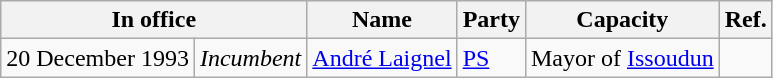<table class="wikitable">
<tr>
<th colspan="2">In office</th>
<th>Name</th>
<th>Party</th>
<th>Capacity</th>
<th>Ref.</th>
</tr>
<tr>
<td>20 December 1993</td>
<td><em>Incumbent</em></td>
<td><a href='#'>André Laignel</a></td>
<td><a href='#'>PS</a></td>
<td>Mayor of <a href='#'>Issoudun</a></td>
<td></td>
</tr>
</table>
